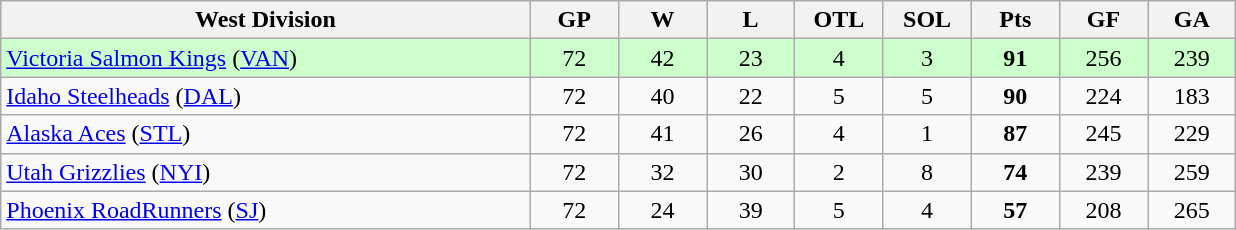<table class="wikitable" style="text-align:center">
<tr>
<th bgcolor="#DDDDFF" width="30%">West Division</th>
<th bgcolor="#DDDDFF" width="5%">GP</th>
<th bgcolor="#DDDDFF" width="5%">W</th>
<th bgcolor="#DDDDFF" width="5%">L</th>
<th bgcolor="#DDDDFF" width="5%">OTL</th>
<th bgcolor="#DDDDFF" width="5%">SOL</th>
<th bgcolor="#DDDDFF" width="5%">Pts</th>
<th bgcolor="#DDDDFF" width="5%">GF</th>
<th bgcolor="#DDDDFF" width="5%">GA</th>
</tr>
<tr bgcolor="#ccffcc">
<td align=left><a href='#'>Victoria Salmon Kings</a> (<a href='#'>VAN</a>)</td>
<td>72</td>
<td>42</td>
<td>23</td>
<td>4</td>
<td>3</td>
<td><strong>91</strong></td>
<td>256</td>
<td>239</td>
</tr>
<tr>
<td align=left><a href='#'>Idaho Steelheads</a> (<a href='#'>DAL</a>)</td>
<td>72</td>
<td>40</td>
<td>22</td>
<td>5</td>
<td>5</td>
<td><strong>90</strong></td>
<td>224</td>
<td>183</td>
</tr>
<tr>
<td align=left><a href='#'>Alaska Aces</a> (<a href='#'>STL</a>)</td>
<td>72</td>
<td>41</td>
<td>26</td>
<td>4</td>
<td>1</td>
<td><strong>87</strong></td>
<td>245</td>
<td>229</td>
</tr>
<tr>
<td align=left><a href='#'>Utah Grizzlies</a> (<a href='#'>NYI</a>)</td>
<td>72</td>
<td>32</td>
<td>30</td>
<td>2</td>
<td>8</td>
<td><strong>74</strong></td>
<td>239</td>
<td>259</td>
</tr>
<tr>
<td align=left><a href='#'>Phoenix RoadRunners</a> (<a href='#'>SJ</a>)</td>
<td>72</td>
<td>24</td>
<td>39</td>
<td>5</td>
<td>4</td>
<td><strong>57</strong></td>
<td>208</td>
<td>265</td>
</tr>
</table>
